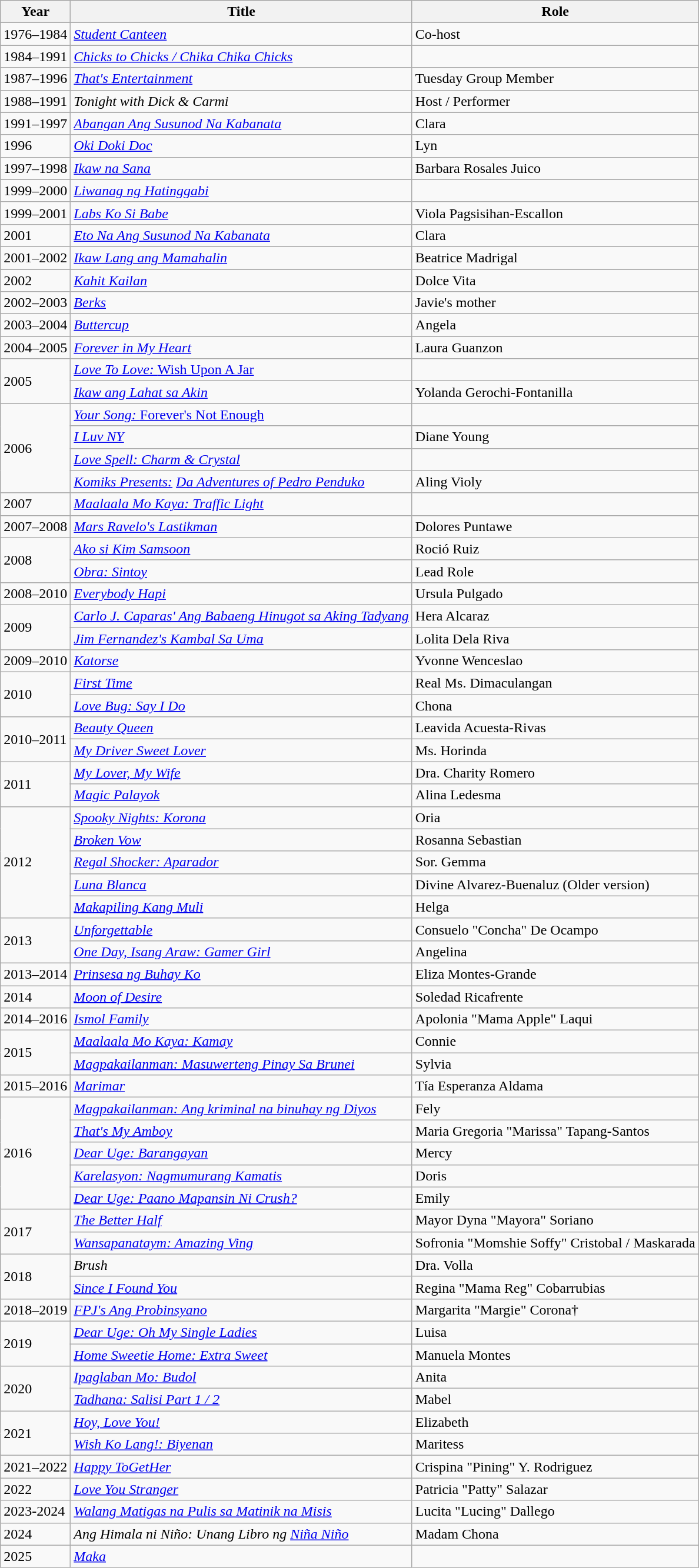<table class="wikitable sortable">
<tr>
<th>Year</th>
<th>Title</th>
<th>Role</th>
</tr>
<tr>
<td>1976–1984</td>
<td><em><a href='#'>Student Canteen</a></em></td>
<td>Co-host</td>
</tr>
<tr>
<td>1984–1991</td>
<td><em><a href='#'>Chicks to Chicks / Chika Chika Chicks</a></em></td>
<td></td>
</tr>
<tr>
<td>1987–1996</td>
<td><em><a href='#'>That's Entertainment</a></em></td>
<td>Tuesday Group Member</td>
</tr>
<tr>
<td>1988–1991</td>
<td><em>Tonight with Dick & Carmi</em></td>
<td>Host / Performer</td>
</tr>
<tr>
<td>1991–1997</td>
<td><em><a href='#'>Abangan Ang Susunod Na Kabanata</a></em></td>
<td>Clara</td>
</tr>
<tr>
<td>1996</td>
<td><em><a href='#'>Oki Doki Doc</a></em></td>
<td>Lyn</td>
</tr>
<tr>
<td>1997–1998</td>
<td><em><a href='#'>Ikaw na Sana</a></em></td>
<td>Barbara Rosales Juico</td>
</tr>
<tr>
<td>1999–2000</td>
<td><em><a href='#'>Liwanag ng Hatinggabi</a></em></td>
<td></td>
</tr>
<tr>
<td>1999–2001</td>
<td><em><a href='#'>Labs Ko Si Babe</a></em></td>
<td>Viola Pagsisihan-Escallon</td>
</tr>
<tr>
<td>2001</td>
<td><em><a href='#'>Eto Na Ang Susunod Na Kabanata</a></em></td>
<td>Clara</td>
</tr>
<tr>
<td>2001–2002</td>
<td><em><a href='#'>Ikaw Lang ang Mamahalin</a></em></td>
<td>Beatrice Madrigal</td>
</tr>
<tr>
<td>2002</td>
<td><em><a href='#'>Kahit Kailan</a></em></td>
<td>Dolce Vita</td>
</tr>
<tr>
<td>2002–2003</td>
<td><em><a href='#'>Berks</a></em></td>
<td>Javie's mother</td>
</tr>
<tr>
<td>2003–2004</td>
<td><em><a href='#'>Buttercup</a></em></td>
<td>Angela</td>
</tr>
<tr>
<td>2004–2005</td>
<td><em><a href='#'>Forever in My Heart</a></em></td>
<td>Laura Guanzon</td>
</tr>
<tr>
<td rowspan="2">2005</td>
<td><em><a href='#'>Love To Love: </em>Wish Upon A Jar<em></a></em></td>
<td></td>
</tr>
<tr>
<td><em><a href='#'>Ikaw ang Lahat sa Akin</a></em></td>
<td>Yolanda Gerochi-Fontanilla</td>
</tr>
<tr>
<td rowspan="4">2006</td>
<td><em><a href='#'>Your Song: </em>Forever's Not Enough<em></a></em></td>
<td></td>
</tr>
<tr>
<td><em><a href='#'>I Luv NY</a></em></td>
<td>Diane Young</td>
</tr>
<tr>
<td><em><a href='#'> Love Spell: Charm & Crystal</a></em></td>
<td></td>
</tr>
<tr>
<td><em><a href='#'>Komiks Presents:</a></em> <em><a href='#'>Da Adventures of Pedro Penduko</a></em></td>
<td>Aling Violy</td>
</tr>
<tr>
<td>2007</td>
<td><em><a href='#'> Maalaala Mo Kaya: Traffic Light</a></em></td>
<td></td>
</tr>
<tr>
<td>2007–2008</td>
<td><em><a href='#'>Mars Ravelo's Lastikman</a></em></td>
<td>Dolores Puntawe</td>
</tr>
<tr>
<td rowspan="2">2008</td>
<td><em><a href='#'>Ako si Kim Samsoon</a></em></td>
<td>Roció Ruiz</td>
</tr>
<tr>
<td><em><a href='#'>Obra: Sintoy</a></em></td>
<td>Lead Role</td>
</tr>
<tr>
<td>2008–2010</td>
<td><em><a href='#'>Everybody Hapi</a></em></td>
<td>Ursula Pulgado</td>
</tr>
<tr>
<td rowspan="2">2009</td>
<td><em><a href='#'>Carlo J. Caparas' Ang Babaeng Hinugot sa Aking Tadyang</a></em></td>
<td>Hera Alcaraz</td>
</tr>
<tr>
<td><em><a href='#'>Jim Fernandez's Kambal Sa Uma</a></em></td>
<td>Lolita Dela Riva</td>
</tr>
<tr>
<td>2009–2010</td>
<td><em><a href='#'>Katorse</a></em></td>
<td>Yvonne Wenceslao</td>
</tr>
<tr>
<td rowspan="2">2010</td>
<td><em><a href='#'>First Time</a></em></td>
<td>Real Ms. Dimaculangan</td>
</tr>
<tr>
<td><em><a href='#'>Love Bug: Say I Do</a></em></td>
<td>Chona</td>
</tr>
<tr>
<td rowspan="2">2010–2011</td>
<td><em><a href='#'>Beauty Queen</a></em></td>
<td>Leavida Acuesta-Rivas</td>
</tr>
<tr>
<td><em><a href='#'>My Driver Sweet Lover</a></em></td>
<td>Ms. Horinda</td>
</tr>
<tr>
<td rowspan="2">2011</td>
<td><em><a href='#'>My Lover, My Wife</a></em></td>
<td>Dra. Charity Romero</td>
</tr>
<tr>
<td><em><a href='#'>Magic Palayok</a></em></td>
<td>Alina Ledesma</td>
</tr>
<tr>
<td rowspan="5">2012</td>
<td><em><a href='#'>Spooky Nights: Korona</a></em></td>
<td>Oria</td>
</tr>
<tr>
<td><em><a href='#'>Broken Vow</a></em></td>
<td>Rosanna Sebastian</td>
</tr>
<tr>
<td><em><a href='#'> Regal Shocker: Aparador</a></em></td>
<td>Sor. Gemma</td>
</tr>
<tr>
<td><em><a href='#'>Luna Blanca</a></em></td>
<td>Divine Alvarez-Buenaluz (Older version)</td>
</tr>
<tr>
<td><em><a href='#'>Makapiling Kang Muli</a></em></td>
<td>Helga</td>
</tr>
<tr>
<td rowspan="2">2013</td>
<td><em><a href='#'>Unforgettable</a></em></td>
<td>Consuelo "Concha" De Ocampo</td>
</tr>
<tr>
<td><em><a href='#'>One Day, Isang Araw: Gamer Girl</a></em></td>
<td>Angelina</td>
</tr>
<tr>
<td>2013–2014</td>
<td><em><a href='#'>Prinsesa ng Buhay Ko</a></em></td>
<td>Eliza Montes-Grande</td>
</tr>
<tr>
<td>2014</td>
<td><em><a href='#'>Moon of Desire</a></em></td>
<td>Soledad Ricafrente</td>
</tr>
<tr>
<td>2014–2016</td>
<td><em><a href='#'>Ismol Family</a></em></td>
<td>Apolonia "Mama Apple" Laqui</td>
</tr>
<tr>
<td rowspan="2">2015</td>
<td><em><a href='#'>Maalaala Mo Kaya: Kamay</a></em></td>
<td>Connie</td>
</tr>
<tr>
<td><em><a href='#'> Magpakailanman: Masuwerteng Pinay Sa Brunei</a></em></td>
<td>Sylvia</td>
</tr>
<tr>
<td>2015–2016</td>
<td><em><a href='#'>Marimar</a></em></td>
<td>Tía Esperanza Aldama</td>
</tr>
<tr>
<td rowspan="5">2016</td>
<td><em><a href='#'>Magpakailanman: Ang kriminal na binuhay ng Diyos</a></em></td>
<td>Fely</td>
</tr>
<tr>
<td><em><a href='#'>That's My Amboy</a></em></td>
<td>Maria Gregoria "Marissa" Tapang-Santos</td>
</tr>
<tr>
<td><em><a href='#'>Dear Uge: Barangayan</a></em></td>
<td>Mercy</td>
</tr>
<tr>
<td><em><a href='#'>Karelasyon: Nagmumurang Kamatis</a></em></td>
<td>Doris</td>
</tr>
<tr>
<td><em><a href='#'> Dear Uge: Paano Mapansin Ni Crush?</a></em></td>
<td>Emily</td>
</tr>
<tr>
<td rowspan="2">2017</td>
<td><em><a href='#'>The Better Half</a></em></td>
<td>Mayor Dyna "Mayora" Soriano</td>
</tr>
<tr>
<td><em><a href='#'> Wansapanataym: Amazing Ving</a></em></td>
<td>Sofronia "Momshie Soffy" Cristobal / Maskarada</td>
</tr>
<tr>
<td rowspan="2">2018</td>
<td><em>Brush</em></td>
<td>Dra. Volla</td>
</tr>
<tr>
<td><em><a href='#'>Since I Found You</a></em></td>
<td>Regina "Mama Reg" Cobarrubias</td>
</tr>
<tr>
<td>2018–2019</td>
<td><em><a href='#'>FPJ's Ang Probinsyano</a></em></td>
<td>Margarita "Margie" Corona†</td>
</tr>
<tr>
<td rowspan="2">2019</td>
<td><em><a href='#'>Dear Uge: Oh My Single Ladies</a></em></td>
<td>Luisa</td>
</tr>
<tr>
<td><em><a href='#'> Home Sweetie Home: Extra Sweet</a></em></td>
<td>Manuela Montes</td>
</tr>
<tr>
<td rowspan="2">2020</td>
<td><em><a href='#'>Ipaglaban Mo: Budol</a></em></td>
<td>Anita</td>
</tr>
<tr>
<td><em><a href='#'>Tadhana: Salisi Part 1 / 2</a></em></td>
<td>Mabel</td>
</tr>
<tr>
<td rowspan="2">2021</td>
<td><em><a href='#'>Hoy, Love You!</a></em></td>
<td>Elizabeth</td>
</tr>
<tr>
<td><em><a href='#'>Wish Ko Lang!: Biyenan</a></em></td>
<td>Maritess</td>
</tr>
<tr>
<td>2021–2022</td>
<td><em><a href='#'>Happy ToGetHer</a></em></td>
<td>Crispina "Pining" Y. Rodriguez</td>
</tr>
<tr>
<td>2022</td>
<td><em><a href='#'>Love You Stranger</a></em></td>
<td>Patricia "Patty" Salazar</td>
</tr>
<tr>
<td>2023-2024</td>
<td><em><a href='#'>Walang Matigas na Pulis sa Matinik na Misis</a> </em></td>
<td>Lucita "Lucing" Dallego</td>
</tr>
<tr>
<td>2024</td>
<td><em>Ang Himala ni Niño: Unang Libro ng <a href='#'>Niña Niño</a></em></td>
<td>Madam Chona</td>
</tr>
<tr>
<td>2025</td>
<td><em><a href='#'>Maka</a></em></td>
<td></td>
</tr>
</table>
